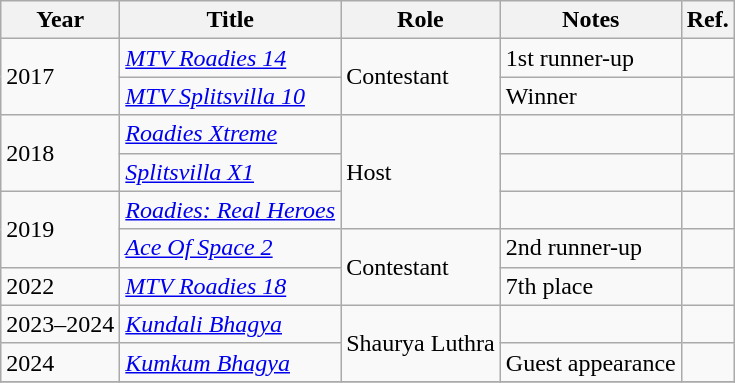<table class="wikitable">
<tr>
<th scope="col">Year</th>
<th scope="col">Title</th>
<th>Role</th>
<th scope="col">Notes</th>
<th scope="col">Ref.</th>
</tr>
<tr>
<td rowspan="2">2017</td>
<td><em><a href='#'>MTV Roadies 14</a></em></td>
<td rowspan="2">Contestant</td>
<td>1st runner-up</td>
<td></td>
</tr>
<tr>
<td><em><a href='#'>MTV Splitsvilla 10</a></em></td>
<td>Winner</td>
<td></td>
</tr>
<tr>
<td rowspan="2">2018</td>
<td><em><a href='#'>Roadies Xtreme</a></em></td>
<td rowspan="3">Host</td>
<td></td>
<td></td>
</tr>
<tr>
<td><em><a href='#'>Splitsvilla X1</a></em></td>
<td></td>
<td></td>
</tr>
<tr>
<td rowspan="2">2019</td>
<td><em><a href='#'>Roadies: Real Heroes</a></em></td>
<td></td>
<td></td>
</tr>
<tr>
<td><em><a href='#'>Ace Of Space 2</a></em></td>
<td rowspan="2">Contestant</td>
<td>2nd runner-up</td>
<td></td>
</tr>
<tr>
<td>2022</td>
<td><em><a href='#'>MTV Roadies 18</a></em></td>
<td>7th place</td>
<td></td>
</tr>
<tr>
<td>2023–2024</td>
<td><em><a href='#'>Kundali Bhagya</a></em></td>
<td rowspan = "2">Shaurya Luthra</td>
<td></td>
<td></td>
</tr>
<tr>
<td>2024</td>
<td><em><a href='#'>Kumkum Bhagya</a></em></td>
<td>Guest appearance</td>
<td></td>
</tr>
<tr>
</tr>
</table>
